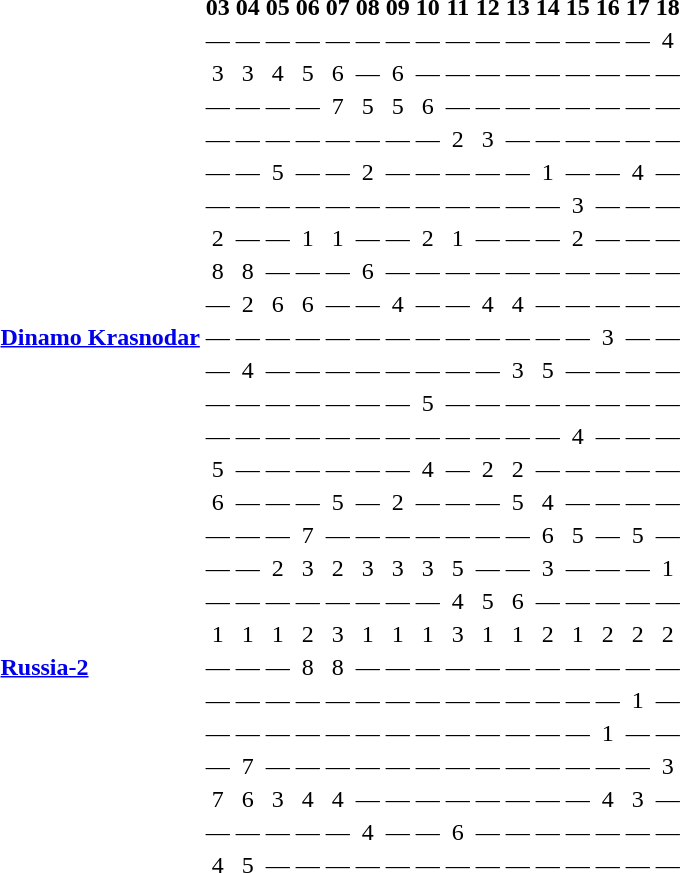<table class="standard" style="text-align:center;">
<tr>
<th></th>
<th>03</th>
<th>04</th>
<th>05</th>
<th>06</th>
<th>07</th>
<th>08</th>
<th>09</th>
<th>10</th>
<th>11</th>
<th>12</th>
<th>13</th>
<th>14</th>
<th>15</th>
<th>16</th>
<th>17</th>
<th>18</th>
</tr>
<tr>
<td align="left"><strong></strong></td>
<td>—</td>
<td>—</td>
<td>—</td>
<td>—</td>
<td>—</td>
<td>—</td>
<td>—</td>
<td>—</td>
<td>—</td>
<td>—</td>
<td>—</td>
<td>—</td>
<td>—</td>
<td>—</td>
<td>—</td>
<td>4</td>
</tr>
<tr>
<td align="left"><strong></strong></td>
<td>3</td>
<td>3</td>
<td>4</td>
<td>5</td>
<td>6</td>
<td>—</td>
<td>6</td>
<td>—</td>
<td>—</td>
<td>—</td>
<td>—</td>
<td>—</td>
<td>—</td>
<td>—</td>
<td>—</td>
<td>—</td>
</tr>
<tr>
<td align="left"><strong></strong></td>
<td>—</td>
<td>—</td>
<td>—</td>
<td>—</td>
<td>7</td>
<td>5</td>
<td>5</td>
<td>6</td>
<td>—</td>
<td>—</td>
<td>—</td>
<td>—</td>
<td>—</td>
<td>—</td>
<td>—</td>
<td>—</td>
</tr>
<tr>
<td align="left"><strong></strong></td>
<td>—</td>
<td>—</td>
<td>—</td>
<td>—</td>
<td>—</td>
<td>—</td>
<td>—</td>
<td>—</td>
<td>2</td>
<td>3</td>
<td>—</td>
<td>—</td>
<td>—</td>
<td>—</td>
<td>—</td>
<td>—</td>
</tr>
<tr>
<td align="left"><strong></strong></td>
<td>—</td>
<td>—</td>
<td>5</td>
<td>—</td>
<td>—</td>
<td>2</td>
<td>—</td>
<td>—</td>
<td>—</td>
<td>—</td>
<td>—</td>
<td>1</td>
<td>—</td>
<td>—</td>
<td>4</td>
<td>—</td>
</tr>
<tr>
<td align="left"><strong></strong></td>
<td>—</td>
<td>—</td>
<td>—</td>
<td>—</td>
<td>—</td>
<td>—</td>
<td>—</td>
<td>—</td>
<td>—</td>
<td>—</td>
<td>—</td>
<td>—</td>
<td>3</td>
<td>—</td>
<td>—</td>
<td>—</td>
</tr>
<tr>
<td align="left"><strong></strong></td>
<td>2</td>
<td>—</td>
<td>—</td>
<td>1</td>
<td>1</td>
<td>—</td>
<td>—</td>
<td>2</td>
<td>1</td>
<td>—</td>
<td>—</td>
<td>—</td>
<td>2</td>
<td>—</td>
<td>—</td>
<td>—</td>
</tr>
<tr>
<td align="left"><strong></strong></td>
<td>8</td>
<td>8</td>
<td>—</td>
<td>—</td>
<td>—</td>
<td>6</td>
<td>—</td>
<td>—</td>
<td>—</td>
<td>—</td>
<td>—</td>
<td>—</td>
<td>—</td>
<td>—</td>
<td>—</td>
<td>—</td>
</tr>
<tr>
<td align="left"><strong></strong></td>
<td>—</td>
<td>2</td>
<td>6</td>
<td>6</td>
<td>—</td>
<td>—</td>
<td>4</td>
<td>—</td>
<td>—</td>
<td>4</td>
<td>4</td>
<td>—</td>
<td>—</td>
<td>—</td>
<td>—</td>
<td>—</td>
</tr>
<tr>
<td align="left"><strong> <a href='#'>Dinamo Krasnodar</a></strong></td>
<td>—</td>
<td>—</td>
<td>—</td>
<td>—</td>
<td>—</td>
<td>—</td>
<td>—</td>
<td>—</td>
<td>—</td>
<td>—</td>
<td>—</td>
<td>—</td>
<td>—</td>
<td>3</td>
<td>—</td>
<td>—</td>
</tr>
<tr>
<td align="left"><strong></strong></td>
<td>—</td>
<td>4</td>
<td>—</td>
<td>—</td>
<td>—</td>
<td>—</td>
<td>—</td>
<td>—</td>
<td>—</td>
<td>—</td>
<td>3</td>
<td>5</td>
<td>—</td>
<td>—</td>
<td>—</td>
<td>—</td>
</tr>
<tr>
<td align="left"><strong></strong></td>
<td>—</td>
<td>—</td>
<td>—</td>
<td>—</td>
<td>—</td>
<td>—</td>
<td>—</td>
<td>5</td>
<td>—</td>
<td>—</td>
<td>—</td>
<td>—</td>
<td>—</td>
<td>—</td>
<td>—</td>
<td>—</td>
</tr>
<tr>
<td align="left"><strong></strong></td>
<td>—</td>
<td>—</td>
<td>—</td>
<td>—</td>
<td>—</td>
<td>—</td>
<td>—</td>
<td>—</td>
<td>—</td>
<td>—</td>
<td>—</td>
<td>—</td>
<td>4</td>
<td>—</td>
<td>—</td>
<td>—</td>
</tr>
<tr>
<td align="left"><strong></strong></td>
<td>5</td>
<td>—</td>
<td>—</td>
<td>—</td>
<td>—</td>
<td>—</td>
<td>—</td>
<td>4</td>
<td>—</td>
<td>2</td>
<td>2</td>
<td>—</td>
<td>—</td>
<td>—</td>
<td>—</td>
<td>—</td>
</tr>
<tr>
<td align="left"><strong></strong></td>
<td>6</td>
<td>—</td>
<td>—</td>
<td>—</td>
<td>5</td>
<td>—</td>
<td>2</td>
<td>—</td>
<td>—</td>
<td>—</td>
<td>5</td>
<td>4</td>
<td>—</td>
<td>—</td>
<td>—</td>
<td>—</td>
</tr>
<tr>
<td align="left"><strong></strong></td>
<td>—</td>
<td>—</td>
<td>—</td>
<td>7</td>
<td>—</td>
<td>—</td>
<td>—</td>
<td>—</td>
<td>—</td>
<td>—</td>
<td>—</td>
<td>6</td>
<td>5</td>
<td>—</td>
<td>5</td>
<td>—</td>
</tr>
<tr>
<td align="left"><strong></strong></td>
<td>—</td>
<td>—</td>
<td>2</td>
<td>3</td>
<td>2</td>
<td>3</td>
<td>3</td>
<td>3</td>
<td>5</td>
<td>—</td>
<td>—</td>
<td>3</td>
<td>—</td>
<td>—</td>
<td>—</td>
<td>1</td>
</tr>
<tr>
<td align="left"><strong></strong></td>
<td>—</td>
<td>—</td>
<td>—</td>
<td>—</td>
<td>—</td>
<td>—</td>
<td>—</td>
<td>—</td>
<td>4</td>
<td>5</td>
<td>6</td>
<td>—</td>
<td>—</td>
<td>—</td>
<td>—</td>
<td>—</td>
</tr>
<tr>
<td align="left"><strong></strong></td>
<td>1</td>
<td>1</td>
<td>1</td>
<td>2</td>
<td>3</td>
<td>1</td>
<td>1</td>
<td>1</td>
<td>3</td>
<td>1</td>
<td>1</td>
<td>2</td>
<td>1</td>
<td>2</td>
<td>2</td>
<td>2</td>
</tr>
<tr>
<td align="left"><strong> <a href='#'>Russia-2</a></strong></td>
<td>—</td>
<td>—</td>
<td>—</td>
<td>8</td>
<td>8</td>
<td>—</td>
<td>—</td>
<td>—</td>
<td>—</td>
<td>—</td>
<td>—</td>
<td>—</td>
<td>—</td>
<td>—</td>
<td>—</td>
<td>—</td>
</tr>
<tr>
<td align="left"><strong></strong></td>
<td>—</td>
<td>—</td>
<td>—</td>
<td>—</td>
<td>—</td>
<td>—</td>
<td>—</td>
<td>—</td>
<td>—</td>
<td>—</td>
<td>—</td>
<td>—</td>
<td>—</td>
<td>—</td>
<td>1</td>
<td>—</td>
</tr>
<tr>
<td align="left"><strong></strong></td>
<td>—</td>
<td>—</td>
<td>—</td>
<td>—</td>
<td>—</td>
<td>—</td>
<td>—</td>
<td>—</td>
<td>—</td>
<td>—</td>
<td>—</td>
<td>—</td>
<td>—</td>
<td>1</td>
<td>—</td>
<td>—</td>
</tr>
<tr>
<td align="left"><strong></strong></td>
<td>—</td>
<td>7</td>
<td>—</td>
<td>—</td>
<td>—</td>
<td>—</td>
<td>—</td>
<td>—</td>
<td>—</td>
<td>—</td>
<td>—</td>
<td>—</td>
<td>—</td>
<td>—</td>
<td>—</td>
<td>3</td>
</tr>
<tr>
<td align="left"><strong></strong></td>
<td>7</td>
<td>6</td>
<td>3</td>
<td>4</td>
<td>4</td>
<td>—</td>
<td>—</td>
<td>—</td>
<td>—</td>
<td>—</td>
<td>—</td>
<td>—</td>
<td>—</td>
<td>4</td>
<td>3</td>
<td>—</td>
</tr>
<tr>
<td align="left"><strong></strong></td>
<td>—</td>
<td>—</td>
<td>—</td>
<td>—</td>
<td>—</td>
<td>4</td>
<td>—</td>
<td>—</td>
<td>6</td>
<td>—</td>
<td>—</td>
<td>—</td>
<td>—</td>
<td>—</td>
<td>—</td>
<td>—</td>
</tr>
<tr>
<td align="left"><strong></strong></td>
<td>4</td>
<td>5</td>
<td>—</td>
<td>—</td>
<td>—</td>
<td>—</td>
<td>—</td>
<td>—</td>
<td>—</td>
<td>—</td>
<td>—</td>
<td>—</td>
<td>—</td>
<td>—</td>
<td>—</td>
<td>—</td>
</tr>
</table>
